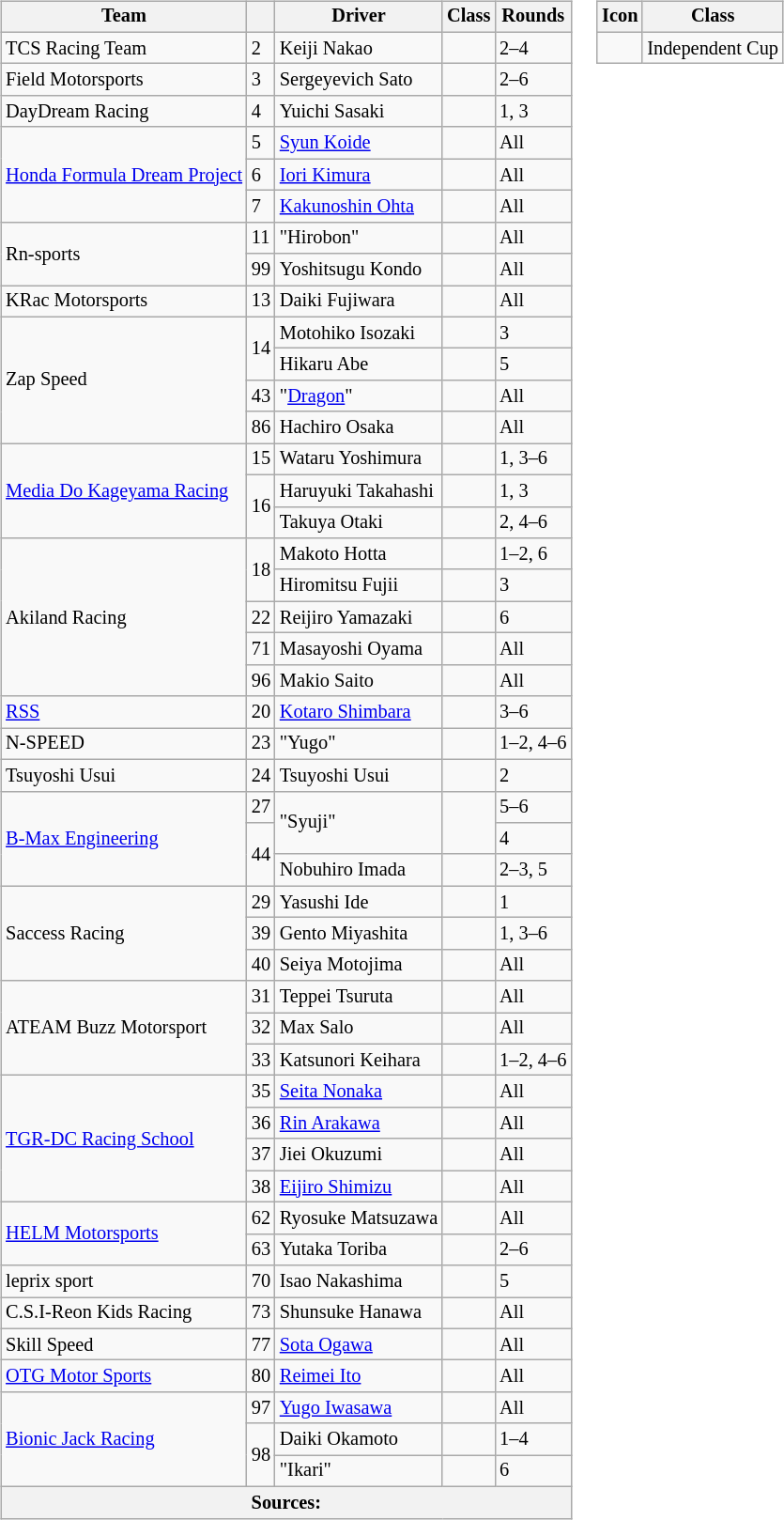<table>
<tr>
<td><br><table class="wikitable" style="font-size: 85%;">
<tr>
<th>Team</th>
<th></th>
<th>Driver</th>
<th>Class</th>
<th>Rounds</th>
</tr>
<tr>
<td>TCS Racing Team</td>
<td>2</td>
<td> Keiji Nakao</td>
<td style="text-align:center"></td>
<td>2–4</td>
</tr>
<tr>
<td>Field Motorsports</td>
<td>3</td>
<td> Sergeyevich Sato</td>
<td style="text-align:center"></td>
<td>2–6</td>
</tr>
<tr>
<td>DayDream Racing</td>
<td>4</td>
<td> Yuichi Sasaki</td>
<td style="text-align:center"></td>
<td>1, 3</td>
</tr>
<tr>
<td rowspan=3><a href='#'>Honda Formula Dream Project</a></td>
<td>5</td>
<td> <a href='#'>Syun Koide</a></td>
<td></td>
<td>All</td>
</tr>
<tr>
<td>6</td>
<td> <a href='#'>Iori Kimura</a></td>
<td></td>
<td>All</td>
</tr>
<tr>
<td>7</td>
<td> <a href='#'>Kakunoshin Ohta</a></td>
<td></td>
<td>All</td>
</tr>
<tr>
<td rowspan=2>Rn-sports</td>
<td>11</td>
<td> "Hirobon"</td>
<td style="text-align:center"></td>
<td>All</td>
</tr>
<tr>
<td>99</td>
<td> Yoshitsugu Kondo</td>
<td style="text-align:center"></td>
<td>All</td>
</tr>
<tr>
<td>KRac Motorsports</td>
<td>13</td>
<td> Daiki Fujiwara</td>
<td></td>
<td>All</td>
</tr>
<tr>
<td rowspan=4>Zap Speed</td>
<td rowspan=2>14</td>
<td> Motohiko Isozaki</td>
<td style="text-align:center"></td>
<td>3</td>
</tr>
<tr>
<td> Hikaru Abe</td>
<td></td>
<td>5</td>
</tr>
<tr>
<td>43</td>
<td> "<a href='#'>Dragon</a>"</td>
<td style="text-align:center"></td>
<td>All</td>
</tr>
<tr>
<td>86</td>
<td> Hachiro Osaka</td>
<td style="text-align:center"></td>
<td>All</td>
</tr>
<tr>
<td rowspan=3><a href='#'>Media Do Kageyama Racing</a></td>
<td>15</td>
<td> Wataru Yoshimura</td>
<td></td>
<td>1, 3–6</td>
</tr>
<tr>
<td rowspan=2>16</td>
<td> Haruyuki Takahashi</td>
<td></td>
<td>1, 3</td>
</tr>
<tr>
<td> Takuya Otaki</td>
<td></td>
<td>2, 4–6</td>
</tr>
<tr>
<td rowspan=5>Akiland Racing</td>
<td rowspan=2>18</td>
<td> Makoto Hotta</td>
<td style="text-align:center"></td>
<td>1–2, 6</td>
</tr>
<tr>
<td> Hiromitsu Fujii</td>
<td style="text-align:center"></td>
<td>3</td>
</tr>
<tr>
<td>22</td>
<td> Reijiro Yamazaki</td>
<td></td>
<td>6</td>
</tr>
<tr>
<td>71</td>
<td> Masayoshi Oyama</td>
<td style="text-align:center"></td>
<td>All</td>
</tr>
<tr>
<td>96</td>
<td> Makio Saito</td>
<td style="text-align:center"></td>
<td>All</td>
</tr>
<tr>
<td><a href='#'>RSS</a></td>
<td>20</td>
<td> <a href='#'>Kotaro Shimbara</a></td>
<td></td>
<td>3–6</td>
</tr>
<tr>
<td>N-SPEED</td>
<td>23</td>
<td> "Yugo"</td>
<td style="text-align:center"></td>
<td>1–2, 4–6</td>
</tr>
<tr>
<td>Tsuyoshi Usui</td>
<td>24</td>
<td> Tsuyoshi Usui</td>
<td style="text-align:center"></td>
<td>2</td>
</tr>
<tr>
<td rowspan=3><a href='#'>B-Max Engineering</a></td>
<td>27</td>
<td rowspan=2> "Syuji"</td>
<td rowspan=2 style="text-align:center"></td>
<td>5–6</td>
</tr>
<tr>
<td rowspan=2>44</td>
<td>4</td>
</tr>
<tr>
<td> Nobuhiro Imada</td>
<td style="text-align:center"></td>
<td>2–3, 5</td>
</tr>
<tr>
<td rowspan=3>Saccess Racing</td>
<td>29</td>
<td> Yasushi Ide</td>
<td style="text-align:center"></td>
<td>1</td>
</tr>
<tr>
<td>39</td>
<td> Gento Miyashita</td>
<td></td>
<td>1, 3–6</td>
</tr>
<tr>
<td>40</td>
<td> Seiya Motojima</td>
<td></td>
<td>All</td>
</tr>
<tr>
<td rowspan=3>ATEAM Buzz Motorsport</td>
<td>31</td>
<td> Teppei Tsuruta</td>
<td></td>
<td>All</td>
</tr>
<tr>
<td>32</td>
<td> Max Salo</td>
<td></td>
<td>All</td>
</tr>
<tr>
<td>33</td>
<td> Katsunori Keihara</td>
<td style="text-align:center"></td>
<td>1–2, 4–6</td>
</tr>
<tr>
<td rowspan=4><a href='#'>TGR-DC Racing School</a></td>
<td>35</td>
<td> <a href='#'>Seita Nonaka</a></td>
<td></td>
<td>All</td>
</tr>
<tr>
<td>36</td>
<td> <a href='#'>Rin Arakawa</a></td>
<td></td>
<td>All</td>
</tr>
<tr>
<td>37</td>
<td> Jiei Okuzumi</td>
<td></td>
<td>All</td>
</tr>
<tr>
<td>38</td>
<td> <a href='#'>Eijiro Shimizu</a></td>
<td></td>
<td>All</td>
</tr>
<tr>
<td rowspan=2><a href='#'>HELM Motorsports</a></td>
<td>62</td>
<td nowrap> Ryosuke Matsuzawa</td>
<td></td>
<td>All</td>
</tr>
<tr>
<td>63</td>
<td> Yutaka Toriba</td>
<td style="text-align:center"></td>
<td>2–6</td>
</tr>
<tr>
<td>leprix sport</td>
<td>70</td>
<td> Isao Nakashima</td>
<td style="text-align:center"></td>
<td>5</td>
</tr>
<tr>
<td>C.S.I-Reon Kids Racing</td>
<td>73</td>
<td> Shunsuke Hanawa</td>
<td></td>
<td>All</td>
</tr>
<tr>
<td>Skill Speed</td>
<td>77</td>
<td> <a href='#'>Sota Ogawa</a></td>
<td></td>
<td>All</td>
</tr>
<tr>
<td><a href='#'>OTG Motor Sports</a></td>
<td>80</td>
<td> <a href='#'>Reimei Ito</a></td>
<td></td>
<td>All</td>
</tr>
<tr>
<td rowspan=3><a href='#'>Bionic Jack Racing</a></td>
<td>97</td>
<td> <a href='#'>Yugo Iwasawa</a></td>
<td></td>
<td>All</td>
</tr>
<tr>
<td rowspan=2>98</td>
<td> Daiki Okamoto</td>
<td></td>
<td>1–4</td>
</tr>
<tr>
<td> "Ikari"</td>
<td style="text-align:center"></td>
<td>6</td>
</tr>
<tr>
<th colspan=5>Sources:</th>
</tr>
</table>
</td>
<td style="vertical-align:top"><br><table class="wikitable" style="font-size: 85%;">
<tr>
<th>Icon</th>
<th>Class</th>
</tr>
<tr>
<td style="text-align:center"></td>
<td>Independent Cup</td>
</tr>
</table>
</td>
</tr>
</table>
